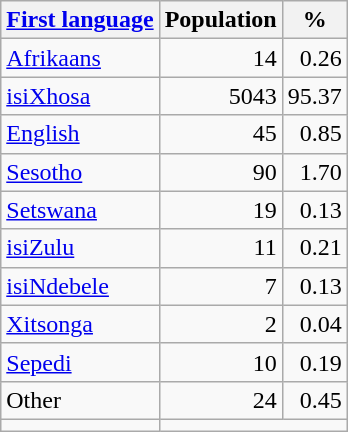<table class="wikitable" style="text-align:right">
<tr>
<th><a href='#'>First language</a></th>
<th>Population</th>
<th>%</th>
</tr>
<tr>
<td style="text-align:left"><a href='#'>Afrikaans</a></td>
<td>14</td>
<td>0.26</td>
</tr>
<tr>
<td style="text-align:left"><a href='#'>isiXhosa</a></td>
<td>5043</td>
<td>95.37</td>
</tr>
<tr>
<td style="text-align:left"><a href='#'>English</a></td>
<td>45</td>
<td>0.85</td>
</tr>
<tr>
<td style="text-align:left"><a href='#'>Sesotho</a></td>
<td>90</td>
<td>1.70</td>
</tr>
<tr>
<td style="text-align:left"><a href='#'>Setswana</a></td>
<td>19</td>
<td>0.13</td>
</tr>
<tr>
<td style="text-align:left"><a href='#'>isiZulu</a></td>
<td>11</td>
<td>0.21</td>
</tr>
<tr>
<td style="text-align:left"><a href='#'>isiNdebele</a></td>
<td>7</td>
<td>0.13</td>
</tr>
<tr>
<td style="text-align:left"><a href='#'>Xitsonga</a></td>
<td>2</td>
<td>0.04</td>
</tr>
<tr>
<td style="text-align:left"><a href='#'>Sepedi</a></td>
<td>10</td>
<td>0.19</td>
</tr>
<tr>
<td style="text-align:left">Other</td>
<td>24</td>
<td>0.45</td>
</tr>
<tr>
<td></td>
</tr>
</table>
